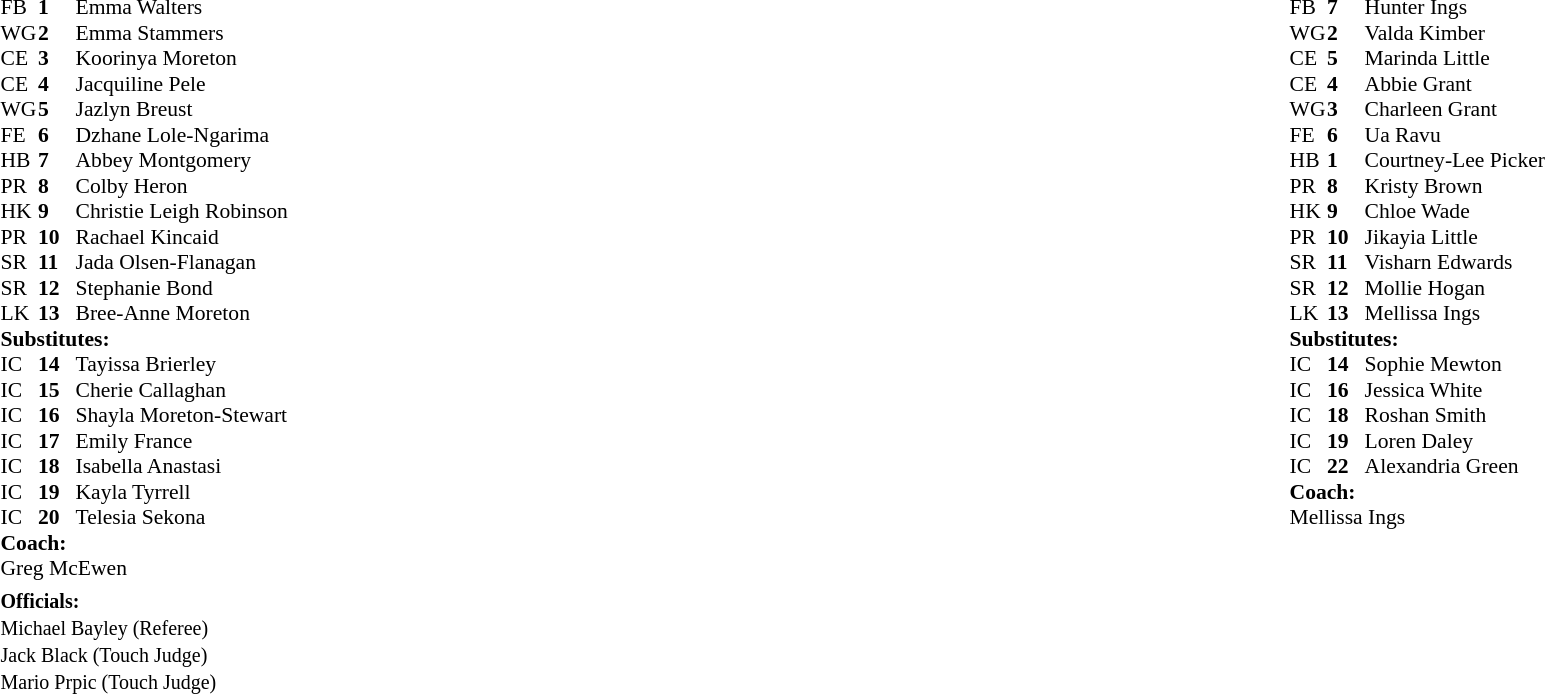<table class="mw-collapsible mw-collapsed" width="100%">
<tr>
<td valign="top" width="50%"><br><table cellspacing="0" cellpadding="0" style="font-size: 90%">
<tr>
<th width="25"></th>
<th width="25"></th>
</tr>
<tr>
<td>FB</td>
<td><strong>1</strong></td>
<td>Emma Walters</td>
</tr>
<tr>
<td>WG</td>
<td><strong>2</strong></td>
<td>Emma Stammers</td>
</tr>
<tr>
<td>CE</td>
<td><strong>3</strong></td>
<td>Koorinya Moreton</td>
</tr>
<tr>
<td>CE</td>
<td><strong>4</strong></td>
<td>Jacquiline Pele</td>
</tr>
<tr>
<td>WG</td>
<td><strong>5</strong></td>
<td>Jazlyn Breust</td>
</tr>
<tr>
<td>FE</td>
<td><strong>6</strong></td>
<td>Dzhane Lole-Ngarima</td>
</tr>
<tr>
<td>HB</td>
<td><strong>7</strong></td>
<td>Abbey Montgomery</td>
</tr>
<tr>
<td>PR</td>
<td><strong>8</strong></td>
<td>Colby Heron</td>
</tr>
<tr>
<td>HK</td>
<td><strong>9</strong></td>
<td>Christie Leigh Robinson</td>
</tr>
<tr>
<td>PR</td>
<td><strong>10</strong></td>
<td>Rachael Kincaid</td>
</tr>
<tr>
<td>SR</td>
<td><strong>11</strong></td>
<td>Jada Olsen-Flanagan</td>
</tr>
<tr>
<td>SR</td>
<td><strong>12</strong></td>
<td>Stephanie Bond</td>
</tr>
<tr>
<td>LK</td>
<td><strong>13</strong></td>
<td>Bree-Anne Moreton</td>
</tr>
<tr>
<td colspan="3"><strong>Substitutes:</strong></td>
</tr>
<tr>
<td>IC</td>
<td><strong>14</strong></td>
<td>Tayissa Brierley</td>
</tr>
<tr>
<td>IC</td>
<td><strong>15</strong></td>
<td>Cherie Callaghan</td>
</tr>
<tr>
<td>IC</td>
<td><strong>16</strong></td>
<td>Shayla Moreton-Stewart</td>
</tr>
<tr>
<td>IC</td>
<td><strong>17</strong></td>
<td>Emily France</td>
</tr>
<tr>
<td>IC</td>
<td><strong>18</strong></td>
<td>Isabella Anastasi</td>
</tr>
<tr>
<td>IC</td>
<td><strong>19</strong></td>
<td>Kayla Tyrrell</td>
</tr>
<tr>
<td>IC</td>
<td><strong>20</strong></td>
<td>Telesia Sekona</td>
</tr>
<tr>
<td colspan="3"><strong>Coach:</strong></td>
</tr>
<tr>
<td colspan="4">Greg McEwen</td>
</tr>
</table>
</td>
<td valign="top" width="50%"><br><table cellspacing="0" cellpadding="0" align="center" style="font-size: 90%">
<tr>
<th width="25"></th>
<th width="25"></th>
</tr>
<tr>
<td>FB</td>
<td><strong>7</strong></td>
<td>Hunter Ings</td>
</tr>
<tr>
<td>WG</td>
<td><strong>2</strong></td>
<td>Valda Kimber</td>
</tr>
<tr>
<td>CE</td>
<td><strong>5</strong></td>
<td>Marinda Little</td>
</tr>
<tr>
<td>CE</td>
<td><strong>4</strong></td>
<td>Abbie Grant</td>
</tr>
<tr>
<td>WG</td>
<td><strong>3</strong></td>
<td>Charleen Grant</td>
</tr>
<tr>
<td>FE</td>
<td><strong>6</strong></td>
<td>Ua Ravu</td>
</tr>
<tr>
<td>HB</td>
<td><strong>1</strong></td>
<td>Courtney-Lee Picker</td>
</tr>
<tr>
<td>PR</td>
<td><strong>8</strong></td>
<td>Kristy Brown</td>
</tr>
<tr>
<td>HK</td>
<td><strong>9</strong></td>
<td>Chloe Wade</td>
</tr>
<tr>
<td>PR</td>
<td><strong>10</strong></td>
<td>Jikayia Little</td>
</tr>
<tr>
<td>SR</td>
<td><strong>11</strong></td>
<td>Visharn Edwards</td>
</tr>
<tr>
<td>SR</td>
<td><strong>12</strong></td>
<td>Mollie Hogan</td>
</tr>
<tr>
<td>LK</td>
<td><strong>13</strong></td>
<td>Mellissa Ings</td>
</tr>
<tr>
<td colspan="3"><strong>Substitutes:</strong></td>
</tr>
<tr>
<td>IC</td>
<td><strong>14</strong></td>
<td>Sophie Mewton</td>
</tr>
<tr>
<td>IC</td>
<td><strong>16</strong></td>
<td>Jessica White</td>
</tr>
<tr>
<td>IC</td>
<td><strong>18</strong></td>
<td>Roshan Smith</td>
</tr>
<tr>
<td>IC</td>
<td><strong>19</strong></td>
<td>Loren Daley</td>
</tr>
<tr>
<td>IC</td>
<td><strong>22</strong></td>
<td>Alexandria Green</td>
</tr>
<tr>
<td colspan="3"><strong>Coach:</strong></td>
</tr>
<tr>
<td colspan="4">Mellissa Ings</td>
</tr>
</table>
</td>
</tr>
<tr>
<td><strong><small>Officials:</small></strong><br><small>Michael Bayley (Referee)</small><br><small>Jack Black (Touch Judge)</small><br><small>Mario Prpic (Touch Judge)</small></td>
<td></td>
</tr>
</table>
